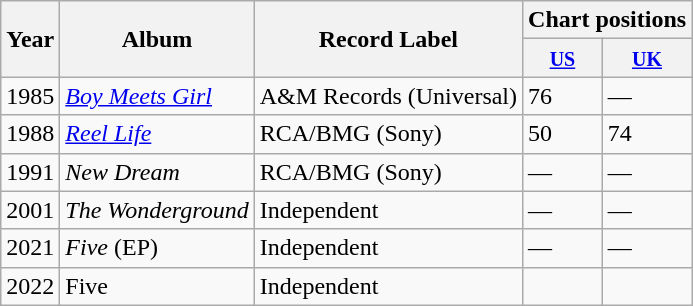<table class="wikitable">
<tr>
<th rowspan="2">Year</th>
<th rowspan="2">Album</th>
<th rowspan="2">Record Label</th>
<th colspan="2">Chart positions</th>
</tr>
<tr>
<th><small><a href='#'>US</a></small></th>
<th><small><a href='#'>UK</a></small></th>
</tr>
<tr>
<td>1985</td>
<td><em><a href='#'>Boy Meets Girl</a></em></td>
<td>A&M Records (Universal)</td>
<td>76</td>
<td>—</td>
</tr>
<tr>
<td>1988</td>
<td><em><a href='#'>Reel Life</a></em></td>
<td>RCA/BMG (Sony)</td>
<td>50</td>
<td>74</td>
</tr>
<tr>
<td>1991</td>
<td><em>New Dream</em></td>
<td>RCA/BMG (Sony)</td>
<td>—</td>
<td>—</td>
</tr>
<tr>
<td>2001</td>
<td><em>The Wonderground</em></td>
<td>Independent</td>
<td>—</td>
<td>—</td>
</tr>
<tr>
<td>2021</td>
<td><em>Five</em> (EP)</td>
<td>Independent</td>
<td>—</td>
<td>—</td>
</tr>
<tr>
<td>2022</td>
<td>Five</td>
<td>Independent</td>
<td></td>
<td></td>
</tr>
</table>
